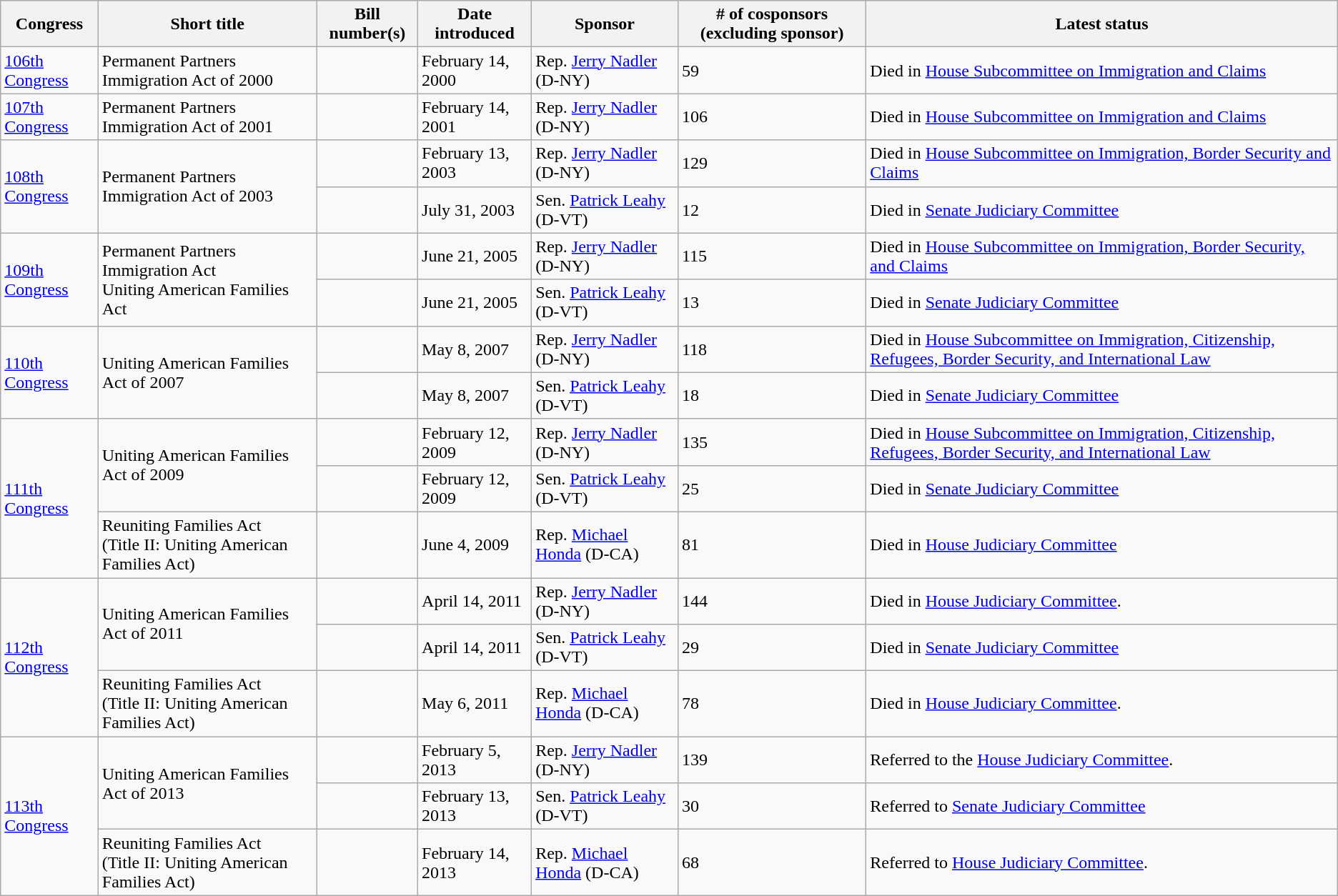<table class=wikitable>
<tr>
<th>Congress</th>
<th>Short title</th>
<th>Bill number(s)</th>
<th>Date introduced</th>
<th>Sponsor</th>
<th># of cosponsors (excluding sponsor)</th>
<th>Latest status</th>
</tr>
<tr>
<td><a href='#'>106th Congress</a></td>
<td>Permanent Partners Immigration Act of 2000</td>
<td></td>
<td>February 14, 2000</td>
<td>Rep. <a href='#'>Jerry Nadler</a> (D-NY)</td>
<td>59</td>
<td>Died in <a href='#'>House Subcommittee on Immigration and Claims</a></td>
</tr>
<tr>
<td><a href='#'>107th Congress</a></td>
<td>Permanent Partners Immigration Act of 2001</td>
<td></td>
<td>February 14, 2001</td>
<td>Rep. <a href='#'>Jerry Nadler</a> (D-NY)</td>
<td>106</td>
<td>Died in <a href='#'>House Subcommittee on Immigration and Claims</a></td>
</tr>
<tr>
<td rowspan=2><a href='#'>108th Congress</a></td>
<td rowspan=2>Permanent Partners Immigration Act of 2003</td>
<td></td>
<td>February 13, 2003</td>
<td>Rep. <a href='#'>Jerry Nadler</a> (D-NY)</td>
<td>129</td>
<td>Died in <a href='#'>House Subcommittee on Immigration, Border Security and Claims</a></td>
</tr>
<tr>
<td></td>
<td>July 31, 2003</td>
<td>Sen. <a href='#'>Patrick Leahy</a> (D-VT)</td>
<td>12</td>
<td>Died in <a href='#'>Senate Judiciary Committee</a></td>
</tr>
<tr>
<td rowspan=2><a href='#'>109th Congress</a></td>
<td rowspan=2>Permanent Partners Immigration Act<br>Uniting American Families Act</td>
<td></td>
<td>June 21, 2005</td>
<td>Rep. <a href='#'>Jerry Nadler</a> (D-NY)</td>
<td>115</td>
<td>Died in <a href='#'>House Subcommittee on Immigration, Border Security, and Claims</a></td>
</tr>
<tr>
<td></td>
<td>June 21, 2005</td>
<td>Sen. <a href='#'>Patrick Leahy</a> (D-VT)</td>
<td>13</td>
<td>Died in <a href='#'>Senate Judiciary Committee</a></td>
</tr>
<tr>
<td rowspan=2><a href='#'>110th Congress</a></td>
<td rowspan=2>Uniting American Families Act of 2007</td>
<td></td>
<td>May 8, 2007</td>
<td>Rep. <a href='#'>Jerry Nadler</a> (D-NY)</td>
<td>118</td>
<td>Died in <a href='#'>House Subcommittee on Immigration, Citizenship, Refugees, Border Security, and International Law</a></td>
</tr>
<tr>
<td></td>
<td>May 8, 2007</td>
<td>Sen. <a href='#'>Patrick Leahy</a> (D-VT)</td>
<td>18</td>
<td>Died in <a href='#'>Senate Judiciary Committee</a></td>
</tr>
<tr>
<td rowspan=3><a href='#'>111th Congress</a></td>
<td rowspan=2>Uniting American Families Act of 2009</td>
<td></td>
<td>February 12, 2009</td>
<td>Rep. <a href='#'>Jerry Nadler</a> (D-NY)</td>
<td>135</td>
<td>Died in <a href='#'>House Subcommittee on Immigration, Citizenship, Refugees, Border Security, and International Law</a></td>
</tr>
<tr>
<td></td>
<td>February 12, 2009</td>
<td>Sen. <a href='#'>Patrick Leahy</a> (D-VT)</td>
<td>25</td>
<td>Died in <a href='#'>Senate Judiciary Committee</a></td>
</tr>
<tr>
<td>Reuniting Families Act<br>(Title II: Uniting American Families Act)</td>
<td></td>
<td>June 4, 2009</td>
<td>Rep. <a href='#'>Michael Honda</a> (D-CA)</td>
<td>81</td>
<td>Died in <a href='#'>House Judiciary Committee</a></td>
</tr>
<tr>
<td rowspan=3><a href='#'>112th Congress</a></td>
<td rowspan=2>Uniting American Families Act of 2011</td>
<td></td>
<td>April 14, 2011</td>
<td>Rep. <a href='#'>Jerry Nadler</a> (D-NY)</td>
<td>144</td>
<td>Died in <a href='#'>House Judiciary Committee</a>.</td>
</tr>
<tr>
<td></td>
<td>April 14, 2011</td>
<td>Sen. <a href='#'>Patrick Leahy</a> (D-VT)</td>
<td>29</td>
<td>Died in <a href='#'>Senate Judiciary Committee</a></td>
</tr>
<tr>
<td>Reuniting Families Act<br>(Title II: Uniting American Families Act)</td>
<td></td>
<td>May 6, 2011</td>
<td>Rep. <a href='#'>Michael Honda</a> (D-CA)</td>
<td>78</td>
<td>Died in <a href='#'>House Judiciary Committee</a>.</td>
</tr>
<tr>
<td rowspan=3><a href='#'>113th Congress</a></td>
<td rowspan=2>Uniting American Families Act of 2013</td>
<td></td>
<td>February 5, 2013</td>
<td>Rep. <a href='#'>Jerry Nadler</a> (D-NY)</td>
<td>139</td>
<td>Referred to the <a href='#'>House Judiciary Committee</a>.</td>
</tr>
<tr>
<td></td>
<td>February 13, 2013</td>
<td>Sen. <a href='#'>Patrick Leahy</a> (D-VT)</td>
<td>30</td>
<td>Referred to <a href='#'>Senate Judiciary Committee</a></td>
</tr>
<tr>
<td>Reuniting Families Act<br>(Title II: Uniting American Families Act)</td>
<td></td>
<td>February 14, 2013</td>
<td>Rep. <a href='#'>Michael Honda</a> (D-CA)</td>
<td>68</td>
<td>Referred to <a href='#'>House Judiciary Committee</a>.</td>
</tr>
</table>
